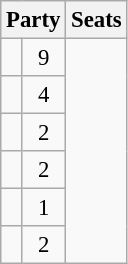<table class="wikitable" style="font-size: 95%;">
<tr>
<th colspan=2>Party</th>
<th>Seats</th>
</tr>
<tr>
<td></td>
<td align="center">9</td>
</tr>
<tr>
<td></td>
<td align="center">4</td>
</tr>
<tr>
<td></td>
<td align="center">2</td>
</tr>
<tr>
<td></td>
<td align="center">2</td>
</tr>
<tr>
<td></td>
<td align="center">1</td>
</tr>
<tr>
<td></td>
<td align="center">2</td>
</tr>
</table>
